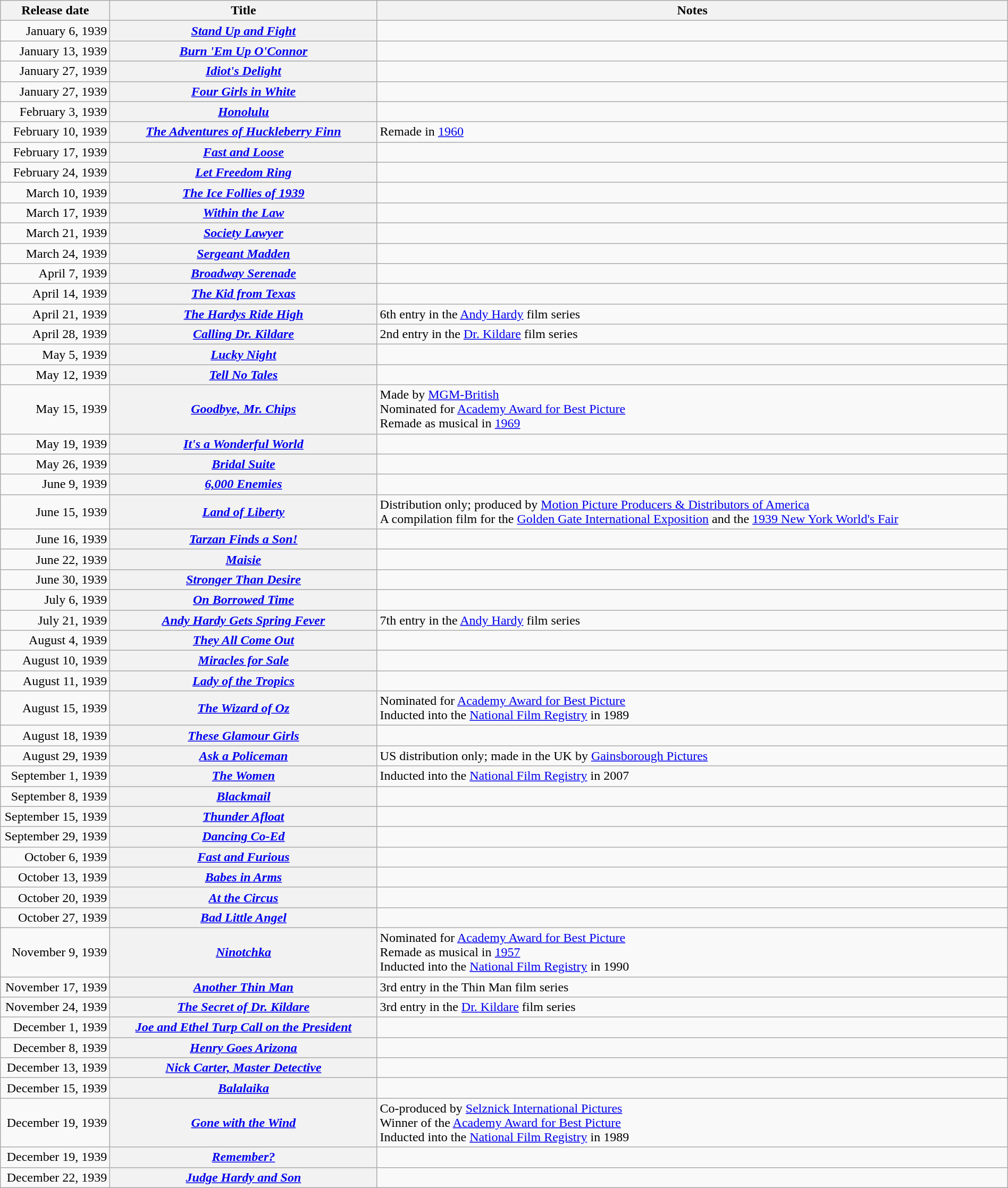<table class="wikitable sortable" style="width:100%;">
<tr>
<th scope="col" style="width:130px;">Release date</th>
<th>Title</th>
<th>Notes</th>
</tr>
<tr>
<td style="text-align:right;">January 6, 1939</td>
<th scope="row"><em><a href='#'>Stand Up and Fight</a></em></th>
<td></td>
</tr>
<tr>
<td style="text-align:right;">January 13, 1939</td>
<th scope="row"><em><a href='#'>Burn 'Em Up O'Connor</a></em></th>
<td></td>
</tr>
<tr>
<td style="text-align:right;">January 27, 1939</td>
<th scope="row"><em><a href='#'>Idiot's Delight</a></em></th>
<td></td>
</tr>
<tr>
<td style="text-align:right;">January 27, 1939</td>
<th scope="row"><em><a href='#'>Four Girls in White</a></em></th>
<td></td>
</tr>
<tr>
<td style="text-align:right;">February 3, 1939</td>
<th scope="row"><em><a href='#'>Honolulu</a></em></th>
<td></td>
</tr>
<tr>
<td style="text-align:right;">February 10, 1939</td>
<th scope="row"><em><a href='#'>The Adventures of Huckleberry Finn</a></em></th>
<td>Remade in <a href='#'>1960</a></td>
</tr>
<tr>
<td style="text-align:right;">February 17, 1939</td>
<th scope="row"><em><a href='#'>Fast and Loose</a></em></th>
<td></td>
</tr>
<tr>
<td style="text-align:right;">February 24, 1939</td>
<th scope="row"><em><a href='#'>Let Freedom Ring</a></em></th>
<td></td>
</tr>
<tr>
<td style="text-align:right;">March 10, 1939</td>
<th scope="row"><em><a href='#'>The Ice Follies of 1939</a></em></th>
<td></td>
</tr>
<tr>
<td style="text-align:right;">March 17, 1939</td>
<th scope="row"><em><a href='#'>Within the Law</a></em></th>
<td></td>
</tr>
<tr>
<td style="text-align:right;">March 21, 1939</td>
<th scope="row"><em><a href='#'>Society Lawyer</a></em></th>
<td></td>
</tr>
<tr>
<td style="text-align:right;">March 24, 1939</td>
<th scope="row"><em><a href='#'>Sergeant Madden</a></em></th>
<td></td>
</tr>
<tr>
<td style="text-align:right;">April 7, 1939</td>
<th scope="row"><em><a href='#'>Broadway Serenade</a></em></th>
<td></td>
</tr>
<tr>
<td style="text-align:right;">April 14, 1939</td>
<th scope="row"><em><a href='#'>The Kid from Texas</a></em></th>
<td></td>
</tr>
<tr>
<td style="text-align:right;">April 21, 1939</td>
<th scope="row"><em><a href='#'>The Hardys Ride High</a></em></th>
<td>6th entry in the <a href='#'>Andy Hardy</a> film series</td>
</tr>
<tr>
<td style="text-align:right;">April 28, 1939</td>
<th scope="row"><em><a href='#'>Calling Dr. Kildare</a></em></th>
<td>2nd entry in the <a href='#'>Dr. Kildare</a> film series</td>
</tr>
<tr>
<td style="text-align:right;">May 5, 1939</td>
<th scope="row"><em><a href='#'>Lucky Night</a></em></th>
<td></td>
</tr>
<tr>
<td style="text-align:right;">May 12, 1939</td>
<th scope="row"><em><a href='#'>Tell No Tales</a></em></th>
<td></td>
</tr>
<tr>
<td style="text-align:right;">May 15, 1939</td>
<th scope="row"><em><a href='#'>Goodbye, Mr. Chips</a></em></th>
<td>Made by <a href='#'>MGM-British</a><br>Nominated for <a href='#'>Academy Award for Best Picture</a><br>Remade as musical in <a href='#'>1969</a></td>
</tr>
<tr>
<td style="text-align:right;">May 19, 1939</td>
<th scope="row"><em><a href='#'>It's a Wonderful World</a></em></th>
<td></td>
</tr>
<tr>
<td style="text-align:right;">May 26, 1939</td>
<th scope="row"><em><a href='#'>Bridal Suite</a></em></th>
<td></td>
</tr>
<tr>
<td style="text-align:right;">June 9, 1939</td>
<th scope="row"><em><a href='#'>6,000 Enemies</a></em></th>
<td></td>
</tr>
<tr>
<td style="text-align:right;">June 15, 1939</td>
<th scope="row"><em><a href='#'>Land of Liberty</a></em></th>
<td>Distribution only; produced by <a href='#'>Motion Picture Producers & Distributors of America</a><br>A compilation film for the <a href='#'>Golden Gate International Exposition</a> and the <a href='#'>1939 New York World's Fair</a></td>
</tr>
<tr>
<td style="text-align:right;">June 16, 1939</td>
<th scope="row"><em><a href='#'>Tarzan Finds a Son!</a></em></th>
<td></td>
</tr>
<tr>
<td style="text-align:right;">June 22, 1939</td>
<th scope="row"><em><a href='#'>Maisie</a></em></th>
<td></td>
</tr>
<tr>
<td style="text-align:right;">June 30, 1939</td>
<th scope="row"><em><a href='#'>Stronger Than Desire</a></em></th>
<td></td>
</tr>
<tr>
<td style="text-align:right;">July 6, 1939</td>
<th scope="row"><em><a href='#'>On Borrowed Time</a></em></th>
<td></td>
</tr>
<tr>
<td style="text-align:right;">July 21, 1939</td>
<th scope="row"><em><a href='#'>Andy Hardy Gets Spring Fever</a></em></th>
<td>7th entry in the <a href='#'>Andy Hardy</a> film series</td>
</tr>
<tr>
<td style="text-align:right;">August 4, 1939</td>
<th scope="row"><em><a href='#'>They All Come Out</a></em></th>
<td></td>
</tr>
<tr>
<td style="text-align:right;">August 10, 1939</td>
<th scope="row"><em><a href='#'>Miracles for Sale</a></em></th>
<td></td>
</tr>
<tr>
<td style="text-align:right;">August 11, 1939</td>
<th scope="row"><em><a href='#'>Lady of the Tropics</a></em></th>
<td></td>
</tr>
<tr>
<td style="text-align:right;">August 15, 1939</td>
<th scope="row"><em><a href='#'>The Wizard of Oz</a></em></th>
<td>Nominated for <a href='#'>Academy Award for Best Picture</a><br>Inducted into the <a href='#'>National Film Registry</a> in 1989</td>
</tr>
<tr>
<td style="text-align:right;">August 18, 1939</td>
<th scope="row"><em><a href='#'>These Glamour Girls</a></em></th>
<td></td>
</tr>
<tr>
<td style="text-align:right;">August 29, 1939</td>
<th scope="row"><em><a href='#'>Ask a Policeman</a></em></th>
<td>US distribution only; made in the UK by <a href='#'>Gainsborough Pictures</a></td>
</tr>
<tr>
<td style="text-align:right;">September 1, 1939</td>
<th scope="row"><em><a href='#'>The Women</a></em></th>
<td>Inducted into the <a href='#'>National Film Registry</a> in 2007</td>
</tr>
<tr>
<td style="text-align:right;">September 8, 1939</td>
<th scope="row"><em><a href='#'>Blackmail</a></em></th>
<td></td>
</tr>
<tr>
<td style="text-align:right;">September 15, 1939</td>
<th scope="row"><em><a href='#'>Thunder Afloat</a></em></th>
<td></td>
</tr>
<tr>
<td style="text-align:right;">September 29, 1939</td>
<th scope="row"><em><a href='#'>Dancing Co-Ed</a></em></th>
<td></td>
</tr>
<tr>
<td style="text-align:right;">October 6, 1939</td>
<th scope="row"><em><a href='#'>Fast and Furious</a></em></th>
<td></td>
</tr>
<tr>
<td style="text-align:right;">October 13, 1939</td>
<th scope="row"><em><a href='#'>Babes in Arms</a></em></th>
<td></td>
</tr>
<tr>
<td style="text-align:right;">October 20, 1939</td>
<th scope="row"><em><a href='#'>At the Circus</a></em></th>
<td></td>
</tr>
<tr>
<td style="text-align:right;">October 27, 1939</td>
<th scope="row"><em><a href='#'>Bad Little Angel</a></em></th>
<td></td>
</tr>
<tr>
<td style="text-align:right;">November 9, 1939</td>
<th scope="row"><em><a href='#'>Ninotchka</a></em></th>
<td>Nominated for <a href='#'>Academy Award for Best Picture</a><br>Remade as musical in <a href='#'>1957</a><br>Inducted into the <a href='#'>National Film Registry</a> in 1990</td>
</tr>
<tr>
<td style="text-align:right;">November 17, 1939</td>
<th scope="row"><em><a href='#'>Another Thin Man</a></em></th>
<td>3rd entry in the Thin Man film series</td>
</tr>
<tr>
<td style="text-align:right;">November 24, 1939</td>
<th scope="row"><em><a href='#'>The Secret of Dr. Kildare</a></em></th>
<td>3rd entry in the <a href='#'>Dr. Kildare</a> film series</td>
</tr>
<tr>
<td style="text-align:right;">December 1, 1939</td>
<th scope="row"><em><a href='#'>Joe and Ethel Turp Call on the President</a></em></th>
<td></td>
</tr>
<tr>
<td style="text-align:right;">December 8, 1939</td>
<th scope="row"><em><a href='#'>Henry Goes Arizona</a></em></th>
<td></td>
</tr>
<tr>
<td style="text-align:right;">December 13, 1939</td>
<th scope="row"><em><a href='#'>Nick Carter, Master Detective</a></em></th>
<td></td>
</tr>
<tr>
<td style="text-align:right;">December 15, 1939</td>
<th scope="row"><em><a href='#'>Balalaika</a></em></th>
<td></td>
</tr>
<tr>
<td style="text-align:right;">December 19, 1939</td>
<th scope="row"><em><a href='#'>Gone with the Wind</a></em></th>
<td>Co-produced by <a href='#'>Selznick International Pictures</a><br>Winner of the <a href='#'>Academy Award for Best Picture</a><br>Inducted into the <a href='#'>National Film Registry</a> in 1989</td>
</tr>
<tr>
<td style="text-align:right;">December 19, 1939</td>
<th scope="row"><em><a href='#'>Remember?</a></em></th>
<td></td>
</tr>
<tr>
<td style="text-align:right;">December 22, 1939</td>
<th scope="row"><em><a href='#'>Judge Hardy and Son</a></em></th>
<td></td>
</tr>
</table>
